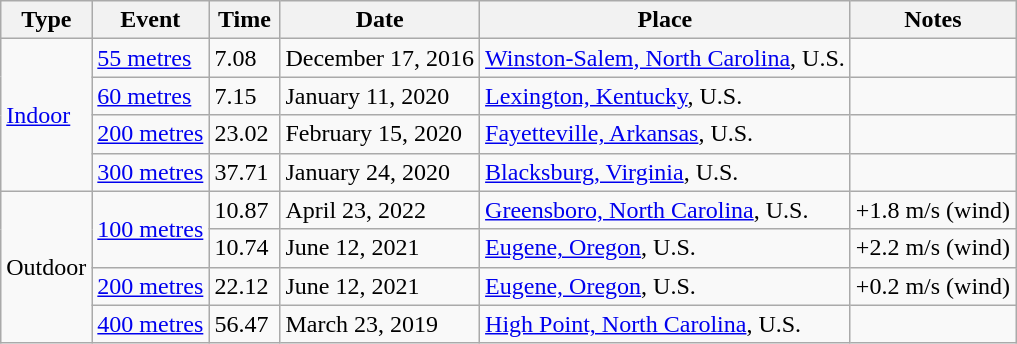<table class="wikitable">
<tr>
<th>Type</th>
<th>Event</th>
<th>Time</th>
<th>Date</th>
<th>Place</th>
<th>Notes</th>
</tr>
<tr>
<td rowspan=4><a href='#'>Indoor</a></td>
<td><a href='#'>55 metres</a></td>
<td>7.08</td>
<td>December 17, 2016</td>
<td><a href='#'>Winston-Salem, North Carolina</a>, U.S.</td>
<td></td>
</tr>
<tr>
<td><a href='#'>60 metres</a></td>
<td>7.15</td>
<td>January 11, 2020</td>
<td><a href='#'>Lexington, Kentucky</a>, U.S.</td>
<td></td>
</tr>
<tr>
<td><a href='#'>200 metres</a></td>
<td>23.02</td>
<td>February 15, 2020</td>
<td><a href='#'>Fayetteville, Arkansas</a>, U.S.</td>
<td></td>
</tr>
<tr>
<td><a href='#'>300 metres</a></td>
<td>37.71</td>
<td>January 24, 2020</td>
<td><a href='#'>Blacksburg, Virginia</a>, U.S.</td>
<td></td>
</tr>
<tr>
<td rowspan=4>Outdoor</td>
<td rowspan=2><a href='#'>100 metres</a></td>
<td>10.87</td>
<td>April 23, 2022</td>
<td><a href='#'>Greensboro, North Carolina</a>, U.S.</td>
<td>+1.8 m/s (wind)</td>
</tr>
<tr>
<td>10.74 </td>
<td>June 12, 2021</td>
<td><a href='#'>Eugene, Oregon</a>, U.S.</td>
<td>+2.2 m/s (wind)</td>
</tr>
<tr>
<td><a href='#'>200 metres</a></td>
<td>22.12</td>
<td>June 12, 2021</td>
<td><a href='#'>Eugene, Oregon</a>, U.S.</td>
<td>+0.2 m/s (wind)</td>
</tr>
<tr>
<td><a href='#'>400 metres</a></td>
<td>56.47</td>
<td>March 23, 2019</td>
<td><a href='#'>High Point, North Carolina</a>, U.S.</td>
<td></td>
</tr>
</table>
